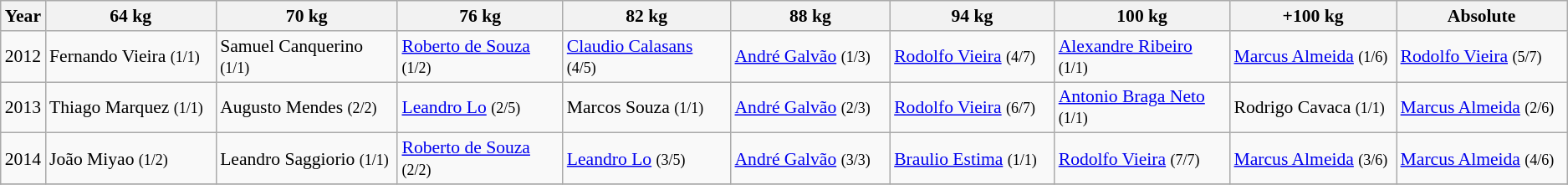<table class="wikitable sortable" style="font-size: 90%">
<tr>
<th>Year</th>
<th width=300>64 kg</th>
<th width=300>70 kg</th>
<th width=300>76 kg</th>
<th width=300>82 kg</th>
<th width=300>88 kg</th>
<th width=300>94 kg</th>
<th width=300>100 kg</th>
<th width=300>+100 kg</th>
<th width=300>Absolute</th>
</tr>
<tr>
<td>2012</td>
<td> Fernando Vieira <small>(1/1)</small></td>
<td> Samuel Canquerino <small>(1/1)</small></td>
<td> <a href='#'>Roberto de Souza</a> <small>(1/2)</small></td>
<td> <a href='#'>Claudio Calasans</a> <small>(4/5)</small></td>
<td> <a href='#'>André Galvão</a> <small>(1/3)</small></td>
<td> <a href='#'>Rodolfo Vieira</a> <small>(4/7)</small></td>
<td> <a href='#'>Alexandre Ribeiro</a> <small>(1/1)</small></td>
<td> <a href='#'>Marcus Almeida</a> <small>(1/6)</small></td>
<td> <a href='#'>Rodolfo Vieira</a> <small>(5/7)</small></td>
</tr>
<tr>
<td>2013</td>
<td> Thiago Marquez <small>(1/1)</small></td>
<td> Augusto Mendes <small>(2/2)</small></td>
<td> <a href='#'>Leandro Lo</a> <small>(2/5)</small></td>
<td> Marcos Souza <small>(1/1)</small></td>
<td> <a href='#'>André Galvão</a> <small>(2/3)</small></td>
<td> <a href='#'>Rodolfo Vieira</a> <small>(6/7)</small></td>
<td> <a href='#'>Antonio Braga Neto</a> <small>(1/1)</small></td>
<td> Rodrigo Cavaca <small>(1/1)</small></td>
<td> <a href='#'>Marcus Almeida</a> <small>(2/6)</small></td>
</tr>
<tr>
<td>2014</td>
<td> João Miyao <small>(1/2)</small></td>
<td> Leandro Saggiorio <small>(1/1)</small></td>
<td> <a href='#'>Roberto de Souza</a> <small>(2/2)</small></td>
<td> <a href='#'>Leandro Lo</a> <small>(3/5)</small></td>
<td> <a href='#'>André Galvão</a> <small>(3/3)</small></td>
<td> <a href='#'>Braulio Estima</a> <small>(1/1)</small></td>
<td> <a href='#'>Rodolfo Vieira</a> <small>(7/7)</small></td>
<td> <a href='#'>Marcus Almeida</a> <small>(3/6)</small></td>
<td> <a href='#'>Marcus Almeida</a> <small>(4/6)</small></td>
</tr>
<tr>
</tr>
</table>
